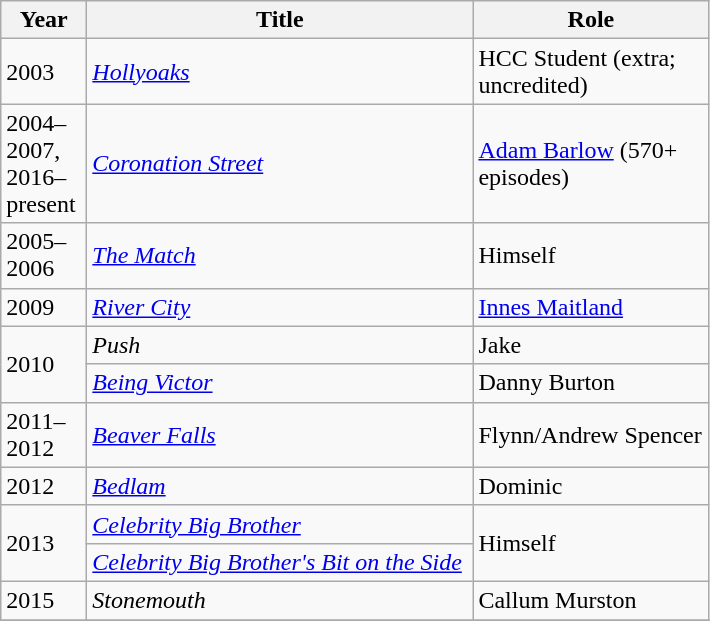<table class="wikitable sortable">
<tr>
<th width="50px">Year</th>
<th width="250px">Title</th>
<th width="150px">Role</th>
</tr>
<tr>
<td>2003</td>
<td><em><a href='#'>Hollyoaks</a></em></td>
<td>HCC Student (extra; uncredited)</td>
</tr>
<tr>
<td>2004–2007, 2016–present</td>
<td><em><a href='#'>Coronation Street</a></em></td>
<td><a href='#'>Adam Barlow</a> (570+ episodes)</td>
</tr>
<tr>
<td>2005–2006</td>
<td><em><a href='#'>The Match</a></em></td>
<td>Himself</td>
</tr>
<tr>
<td>2009</td>
<td><em><a href='#'>River City</a></em></td>
<td><a href='#'>Innes Maitland</a></td>
</tr>
<tr>
<td rowspan="2">2010</td>
<td><em> Push </em></td>
<td>Jake</td>
</tr>
<tr>
<td><em><a href='#'>Being Victor</a> </em></td>
<td>Danny Burton</td>
</tr>
<tr>
<td>2011–2012</td>
<td><em><a href='#'>Beaver Falls</a></em></td>
<td>Flynn/Andrew Spencer</td>
</tr>
<tr>
<td>2012</td>
<td><em><a href='#'>Bedlam</a></em></td>
<td>Dominic</td>
</tr>
<tr>
<td rowspan="2">2013</td>
<td><em><a href='#'>Celebrity Big Brother</a></em></td>
<td rowspan="2">Himself</td>
</tr>
<tr>
<td><em><a href='#'>Celebrity Big Brother's Bit on the Side</a></em></td>
</tr>
<tr>
<td>2015</td>
<td><em>Stonemouth</em></td>
<td>Callum Murston</td>
</tr>
<tr>
</tr>
</table>
